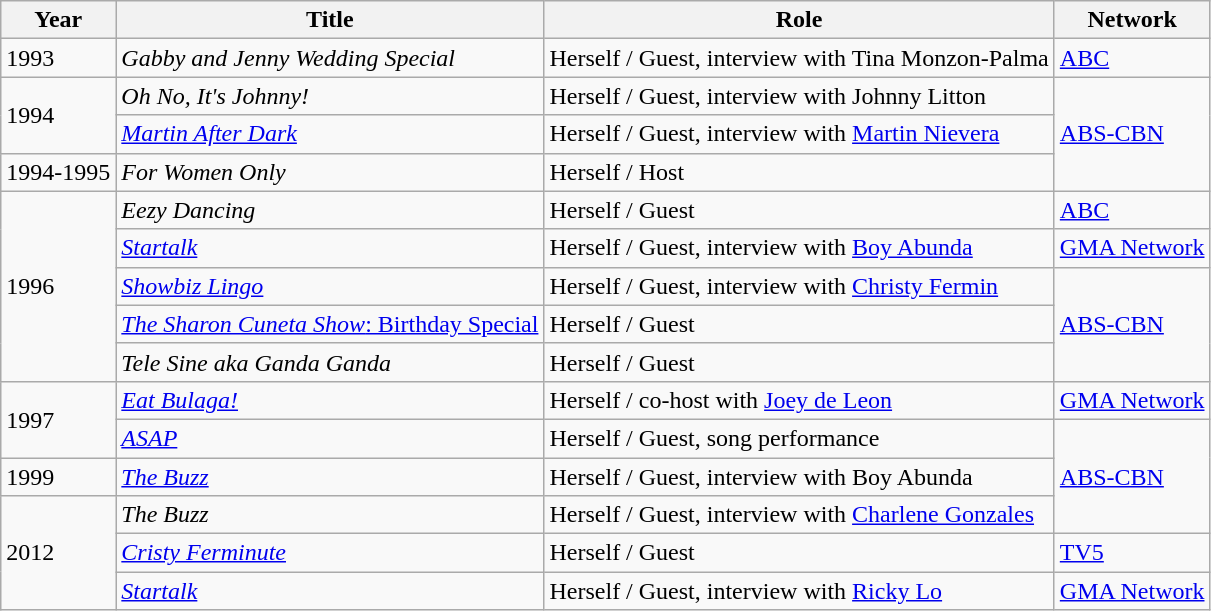<table class="wikitable">
<tr>
<th>Year</th>
<th>Title</th>
<th>Role</th>
<th>Network</th>
</tr>
<tr>
<td>1993</td>
<td><em>Gabby and Jenny Wedding Special</em></td>
<td>Herself / Guest, interview with Tina Monzon-Palma</td>
<td><a href='#'>ABC</a></td>
</tr>
<tr>
<td rowspan="2">1994</td>
<td><em>Oh No, It's Johnny!</em></td>
<td>Herself / Guest, interview with Johnny Litton</td>
<td rowspan="3"><a href='#'>ABS-CBN</a></td>
</tr>
<tr>
<td><em><a href='#'>Martin After Dark</a></em></td>
<td>Herself / Guest, interview with <a href='#'>Martin Nievera</a></td>
</tr>
<tr>
<td>1994-1995</td>
<td><em>For Women Only</em></td>
<td>Herself / Host</td>
</tr>
<tr>
<td rowspan="5">1996</td>
<td><em>Eezy Dancing</em></td>
<td>Herself / Guest</td>
<td><a href='#'>ABC</a></td>
</tr>
<tr>
<td><em><a href='#'>Startalk</a></em></td>
<td>Herself / Guest, interview with <a href='#'>Boy Abunda</a></td>
<td><a href='#'>GMA Network</a></td>
</tr>
<tr>
<td><em><a href='#'>Showbiz Lingo</a></em></td>
<td>Herself / Guest, interview with <a href='#'>Christy Fermin</a></td>
<td rowspan="3"><a href='#'>ABS-CBN</a></td>
</tr>
<tr>
<td><a href='#'><em>The Sharon Cuneta Show</em>: Birthday Special</a></td>
<td>Herself / Guest</td>
</tr>
<tr>
<td><em>Tele Sine aka Ganda Ganda</em></td>
<td>Herself / Guest</td>
</tr>
<tr>
<td rowspan="2">1997</td>
<td><em><a href='#'>Eat Bulaga!</a></em></td>
<td>Herself / co-host with <a href='#'>Joey de Leon</a></td>
<td><a href='#'>GMA Network</a></td>
</tr>
<tr>
<td><em><a href='#'>ASAP</a></em></td>
<td>Herself / Guest, song performance</td>
<td rowspan="3"><a href='#'>ABS-CBN</a></td>
</tr>
<tr>
<td>1999</td>
<td><em><a href='#'>The Buzz</a></em></td>
<td>Herself / Guest, interview with Boy Abunda</td>
</tr>
<tr>
<td rowspan="3">2012</td>
<td><em>The Buzz</em></td>
<td>Herself / Guest, interview with <a href='#'>Charlene Gonzales</a></td>
</tr>
<tr>
<td><em><a href='#'>Cristy Ferminute</a></em></td>
<td>Herself / Guest</td>
<td><a href='#'>TV5</a></td>
</tr>
<tr>
<td><em><a href='#'>Startalk</a></em></td>
<td>Herself / Guest, interview with <a href='#'>Ricky Lo</a></td>
<td><a href='#'>GMA Network</a></td>
</tr>
</table>
